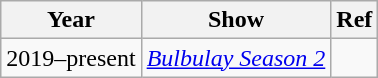<table class="wikitable">
<tr>
<th>Year</th>
<th>Show</th>
<th>Ref</th>
</tr>
<tr>
<td>2019–present</td>
<td><em><a href='#'>Bulbulay Season 2</a></em></td>
<td></td>
</tr>
</table>
